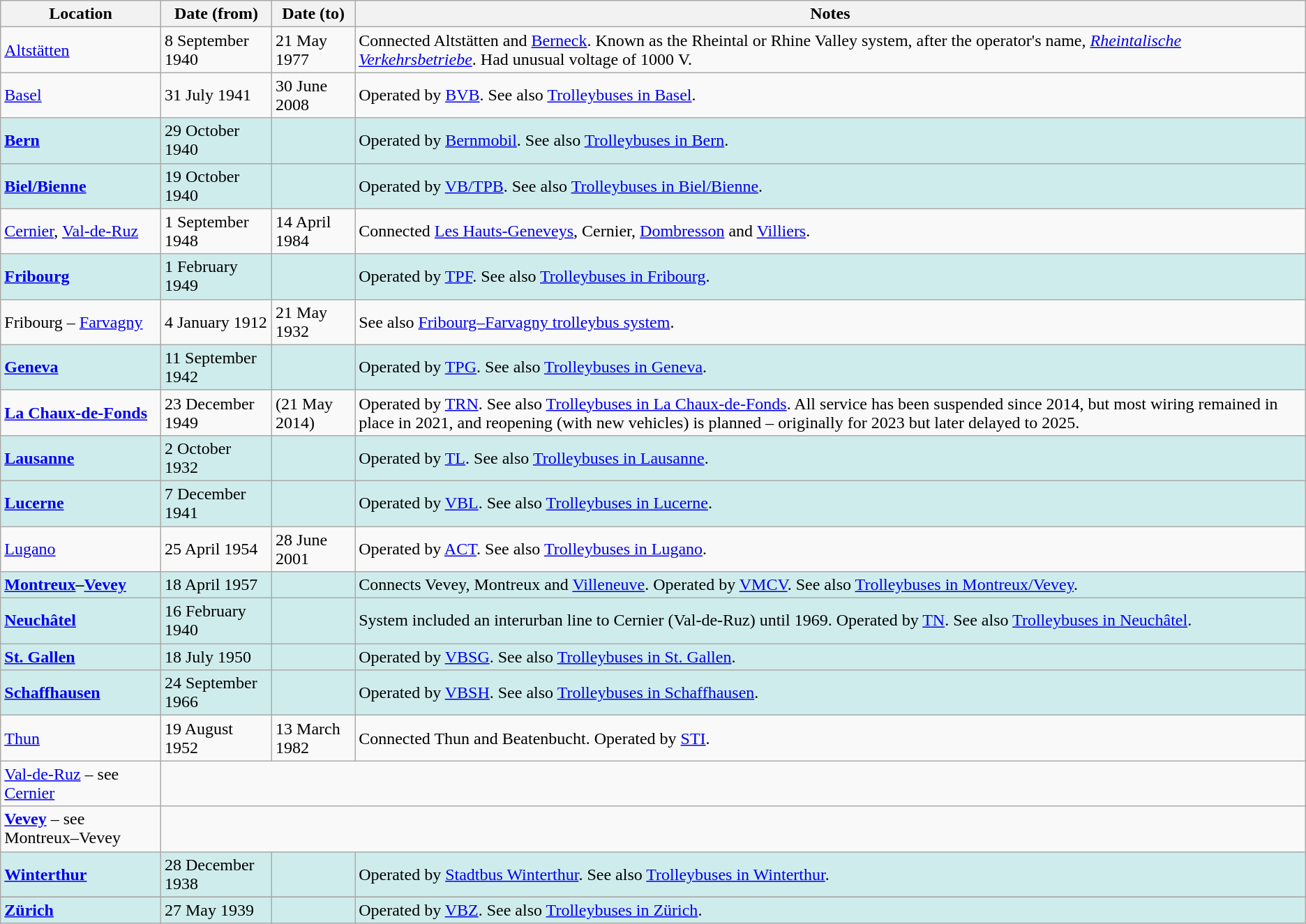<table class="wikitable">
<tr>
<th>Location</th>
<th>Date (from)</th>
<th>Date (to)</th>
<th>Notes</th>
</tr>
<tr>
<td><a href='#'>Altstätten</a></td>
<td>8 September 1940</td>
<td>21 May 1977</td>
<td>Connected Altstätten and <a href='#'>Berneck</a>. Known as the Rheintal or Rhine Valley system, after the operator's name, <em><a href='#'>Rheintalische Verkehrsbetriebe</a></em>. Had unusual voltage of 1000 V.</td>
</tr>
<tr>
<td><a href='#'>Basel</a></td>
<td>31 July 1941</td>
<td>30 June 2008</td>
<td>Operated by <a href='#'>BVB</a>. See also <a href='#'>Trolleybuses in Basel</a>.</td>
</tr>
<tr style="background:#CFECEC">
<td><strong><a href='#'>Bern</a></strong></td>
<td>29 October 1940</td>
<td></td>
<td>Operated by <a href='#'>Bernmobil</a>. See also <a href='#'>Trolleybuses in Bern</a>.</td>
</tr>
<tr style="background:#CFECEC">
<td><strong><a href='#'>Biel/Bienne</a></strong></td>
<td>19 October 1940</td>
<td></td>
<td>Operated by <a href='#'>VB/TPB</a>. See also <a href='#'>Trolleybuses in Biel/Bienne</a>.</td>
</tr>
<tr>
<td><a href='#'>Cernier</a>, <a href='#'>Val-de-Ruz</a></td>
<td>1 September 1948</td>
<td>14 April 1984</td>
<td>Connected <a href='#'>Les Hauts-Geneveys</a>, Cernier, <a href='#'>Dombresson</a> and <a href='#'>Villiers</a>.</td>
</tr>
<tr style="background:#CFECEC">
<td><strong><a href='#'>Fribourg</a></strong></td>
<td>1 February 1949</td>
<td></td>
<td>Operated by <a href='#'>TPF</a>. See also <a href='#'>Trolleybuses in Fribourg</a>.</td>
</tr>
<tr>
<td>Fribourg – <a href='#'>Farvagny</a></td>
<td>4 January 1912</td>
<td>21 May 1932</td>
<td>See also <a href='#'>Fribourg–Farvagny trolleybus system</a>.</td>
</tr>
<tr style="background:#CFECEC">
<td><strong><a href='#'>Geneva</a></strong></td>
<td>11 September 1942</td>
<td></td>
<td>Operated by <a href='#'>TPG</a>.  See also <a href='#'>Trolleybuses in Geneva</a>.</td>
</tr>
<tr>
<td><strong><a href='#'>La Chaux-de-Fonds</a></strong></td>
<td>23 December 1949</td>
<td>(21 May 2014)</td>
<td>Operated by <a href='#'>TRN</a>. See also <a href='#'>Trolleybuses in La Chaux-de-Fonds</a>. All service has been suspended since 2014, but most wiring remained in place in 2021, and reopening (with new vehicles) is planned – originally for 2023 but later delayed to 2025.</td>
</tr>
<tr style="background:#CFECEC">
<td><strong><a href='#'>Lausanne</a></strong></td>
<td>2 October 1932</td>
<td></td>
<td>Operated by <a href='#'>TL</a>. See also <a href='#'>Trolleybuses in Lausanne</a>.</td>
</tr>
<tr style="background:#CFECEC">
<td><strong><a href='#'>Lucerne</a></strong></td>
<td>7 December 1941</td>
<td></td>
<td>Operated by <a href='#'>VBL</a>. See also <a href='#'>Trolleybuses in Lucerne</a>.</td>
</tr>
<tr>
<td><a href='#'>Lugano</a></td>
<td>25 April 1954</td>
<td>28 June 2001</td>
<td>Operated by <a href='#'>ACT</a>. See also <a href='#'>Trolleybuses in Lugano</a>.</td>
</tr>
<tr style="background:#CFECEC">
<td><strong><a href='#'>Montreux</a>–<a href='#'>Vevey</a></strong></td>
<td>18 April 1957</td>
<td> </td>
<td>Connects Vevey, Montreux and <a href='#'>Villeneuve</a>. Operated by <a href='#'>VMCV</a>. See also <a href='#'>Trolleybuses in Montreux/Vevey</a>.</td>
</tr>
<tr style="background:#CFECEC">
<td><strong><a href='#'>Neuchâtel</a></strong></td>
<td>16 February 1940</td>
<td></td>
<td>System included an interurban line to Cernier (Val-de-Ruz) until 1969. Operated by <a href='#'>TN</a>. See also <a href='#'>Trolleybuses in Neuchâtel</a>.</td>
</tr>
<tr style="background:#CFECEC">
<td><strong><a href='#'>St. Gallen</a></strong></td>
<td>18 July 1950</td>
<td></td>
<td>Operated by <a href='#'>VBSG</a>. See also <a href='#'>Trolleybuses in St. Gallen</a>.</td>
</tr>
<tr style="background:#CFECEC">
<td><strong><a href='#'>Schaffhausen</a></strong></td>
<td>24 September 1966</td>
<td></td>
<td>Operated by <a href='#'>VBSH</a>. See also <a href='#'>Trolleybuses in Schaffhausen</a>.</td>
</tr>
<tr>
<td><a href='#'>Thun</a></td>
<td>19 August 1952</td>
<td>13 March 1982</td>
<td>Connected Thun and Beatenbucht. Operated by <a href='#'>STI</a>.</td>
</tr>
<tr>
<td><a href='#'>Val-de-Ruz</a> – see <a href='#'>Cernier</a></td>
<td colspan=3></td>
</tr>
<tr>
<td><strong><a href='#'>Vevey</a></strong> – see Montreux–Vevey</td>
<td colspan=3></td>
</tr>
<tr style="background:#CFECEC">
<td><strong><a href='#'>Winterthur</a></strong></td>
<td>28 December 1938</td>
<td></td>
<td>Operated by <a href='#'>Stadtbus Winterthur</a>. See also <a href='#'>Trolleybuses in Winterthur</a>.</td>
</tr>
<tr>
</tr>
<tr style="background:#CFECEC">
<td><strong><a href='#'>Zürich</a></strong></td>
<td>27 May 1939</td>
<td></td>
<td>Operated by <a href='#'>VBZ</a>. See also <a href='#'>Trolleybuses in Zürich</a>.</td>
</tr>
</table>
